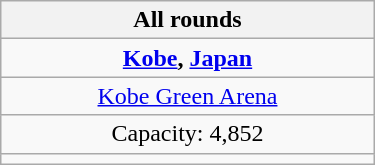<table class=wikitable style=text-align:center width=250>
<tr>
<th>All rounds</th>
</tr>
<tr>
<td><strong> <a href='#'>Kobe</a>, <a href='#'>Japan</a></strong></td>
</tr>
<tr>
<td><a href='#'>Kobe Green Arena</a></td>
</tr>
<tr>
<td>Capacity: 4,852</td>
</tr>
<tr>
<td></td>
</tr>
</table>
